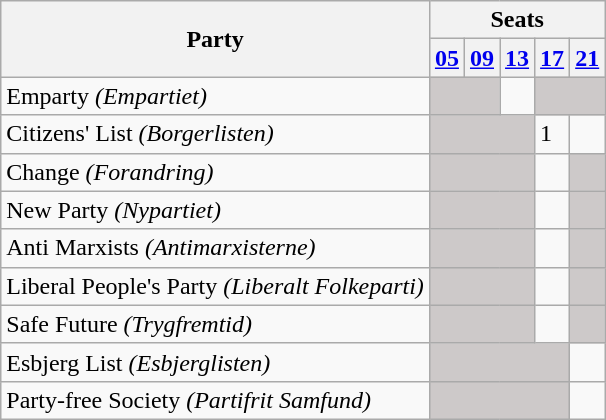<table class="wikitable">
<tr>
<th rowspan=2>Party</th>
<th colspan=11>Seats</th>
</tr>
<tr>
<th><a href='#'>05</a></th>
<th><a href='#'>09</a></th>
<th><a href='#'>13</a></th>
<th><a href='#'>17</a></th>
<th><a href='#'>21</a></th>
</tr>
<tr>
<td>Emparty <em>(Empartiet)</em></td>
<td style="background:#CDC9C9;" colspan=2></td>
<td></td>
<td style="background:#CDC9C9;" colspan=2></td>
</tr>
<tr>
<td>Citizens' List <em>(Borgerlisten)</em></td>
<td style="background:#CDC9C9;" colspan=3></td>
<td>1</td>
<td></td>
</tr>
<tr>
<td>Change <em>(Forandring)</em></td>
<td style="background:#CDC9C9;" colspan=3></td>
<td></td>
<td style="background:#CDC9C9;"></td>
</tr>
<tr>
<td>New Party <em>(Nypartiet)</em></td>
<td style="background:#CDC9C9;" colspan=3></td>
<td></td>
<td style="background:#CDC9C9;"></td>
</tr>
<tr>
<td>Anti Marxists <em>(Antimarxisterne)</em></td>
<td style="background:#CDC9C9;" colspan=3></td>
<td></td>
<td style="background:#CDC9C9;"></td>
</tr>
<tr>
<td>Liberal People's Party <em>(Liberalt Folkeparti)</em></td>
<td style="background:#CDC9C9;" colspan=3></td>
<td></td>
<td style="background:#CDC9C9;"></td>
</tr>
<tr>
<td>Safe Future <em>(Trygfremtid)</em></td>
<td style="background:#CDC9C9;" colspan=3></td>
<td></td>
<td style="background:#CDC9C9;"></td>
</tr>
<tr>
<td>Esbjerg List <em>(Esbjerglisten)</em></td>
<td style="background:#CDC9C9;" colspan=4></td>
<td></td>
</tr>
<tr>
<td>Party-free Society <em>(Partifrit Samfund)</em></td>
<td style="background:#CDC9C9;" colspan=4></td>
<td></td>
</tr>
</table>
